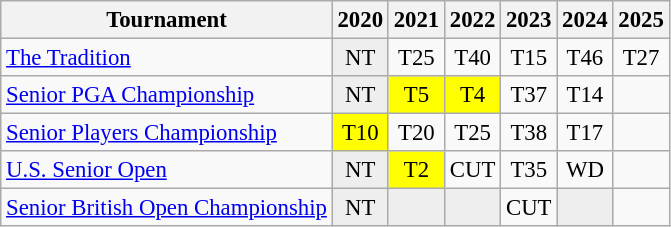<table class="wikitable" style="font-size:95%;text-align:center;">
<tr>
<th>Tournament</th>
<th>2020</th>
<th>2021</th>
<th>2022</th>
<th>2023</th>
<th>2024</th>
<th>2025</th>
</tr>
<tr>
<td align=left><a href='#'>The Tradition</a></td>
<td style="background:#eeeeee;">NT</td>
<td>T25</td>
<td>T40</td>
<td>T15</td>
<td>T46</td>
<td>T27</td>
</tr>
<tr>
<td align=left><a href='#'>Senior PGA Championship</a></td>
<td style="background:#eeeeee;">NT</td>
<td style="background:yellow;">T5</td>
<td style="background:yellow;">T4</td>
<td>T37</td>
<td>T14</td>
<td></td>
</tr>
<tr>
<td align=left><a href='#'>Senior Players Championship</a></td>
<td style="background:yellow;">T10</td>
<td>T20</td>
<td>T25</td>
<td>T38</td>
<td>T17</td>
<td></td>
</tr>
<tr>
<td align=left><a href='#'>U.S. Senior Open</a></td>
<td style="background:#eeeeee;">NT</td>
<td style="background:yellow;">T2</td>
<td>CUT</td>
<td>T35</td>
<td>WD</td>
<td></td>
</tr>
<tr>
<td align=left><a href='#'>Senior British Open Championship</a></td>
<td style="background:#eeeeee;">NT</td>
<td style="background:#eeeeee;"></td>
<td style="background:#eeeeee;"></td>
<td>CUT</td>
<td style="background:#eeeeee;"></td>
<td></td>
</tr>
</table>
